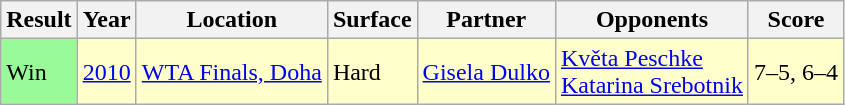<table class="sortable wikitable">
<tr>
<th>Result</th>
<th>Year</th>
<th>Location</th>
<th>Surface</th>
<th>Partner</th>
<th>Opponents</th>
<th>Score</th>
</tr>
<tr bgcolor=FFFFCC>
<td bgcolor=98FB98>Win</td>
<td><a href='#'>2010</a></td>
<td><a href='#'>WTA Finals, Doha</a></td>
<td>Hard</td>
<td> <a href='#'>Gisela Dulko</a></td>
<td> <a href='#'>Květa Peschke</a> <br>  <a href='#'>Katarina Srebotnik</a></td>
<td>7–5, 6–4</td>
</tr>
</table>
